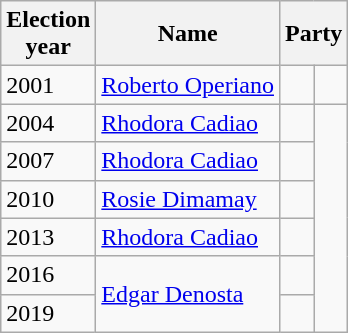<table class=wikitable>
<tr>
<th>Election<br>year</th>
<th>Name</th>
<th colspan=2>Party</th>
</tr>
<tr>
<td>2001</td>
<td><a href='#'>Roberto Operiano</a></td>
<td></td>
<td></td>
</tr>
<tr>
<td>2004</td>
<td><a href='#'>Rhodora Cadiao</a></td>
<td></td>
</tr>
<tr>
<td>2007</td>
<td><a href='#'>Rhodora Cadiao</a></td>
<td></td>
</tr>
<tr>
<td>2010</td>
<td><a href='#'>Rosie Dimamay</a></td>
<td></td>
</tr>
<tr>
<td>2013</td>
<td><a href='#'>Rhodora Cadiao</a></td>
<td></td>
</tr>
<tr>
<td>2016</td>
<td rowspan="2"><a href='#'>Edgar Denosta</a></td>
<td></td>
</tr>
<tr>
<td>2019</td>
<td></td>
</tr>
</table>
